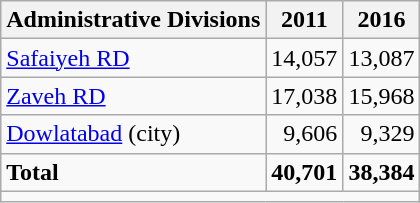<table class="wikitable">
<tr>
<th>Administrative Divisions</th>
<th>2011</th>
<th>2016</th>
</tr>
<tr>
<td><a href='#'>Safaiyeh RD</a></td>
<td style="text-align: right;">14,057</td>
<td style="text-align: right;">13,087</td>
</tr>
<tr>
<td><a href='#'>Zaveh RD</a></td>
<td style="text-align: right;">17,038</td>
<td style="text-align: right;">15,968</td>
</tr>
<tr>
<td><a href='#'>Dowlatabad</a> (city)</td>
<td style="text-align: right;">9,606</td>
<td style="text-align: right;">9,329</td>
</tr>
<tr>
<td><strong>Total</strong></td>
<td style="text-align: right;"><strong>40,701</strong></td>
<td style="text-align: right;"><strong>38,384</strong></td>
</tr>
<tr>
<td colspan=3></td>
</tr>
</table>
